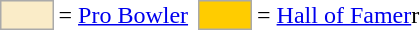<table>
<tr>
<td style="background-color:#faecc8; border:1px solid #aaaaaa; width:2em;"></td>
<td>= <a href='#'>Pro Bowler</a> </td>
<td></td>
<td style="background-color:#FFCC00; border:1px solid #aaaaaa; width:2em;"></td>
<td>= <a href='#'>Hall of Famer</a>r</td>
</tr>
</table>
